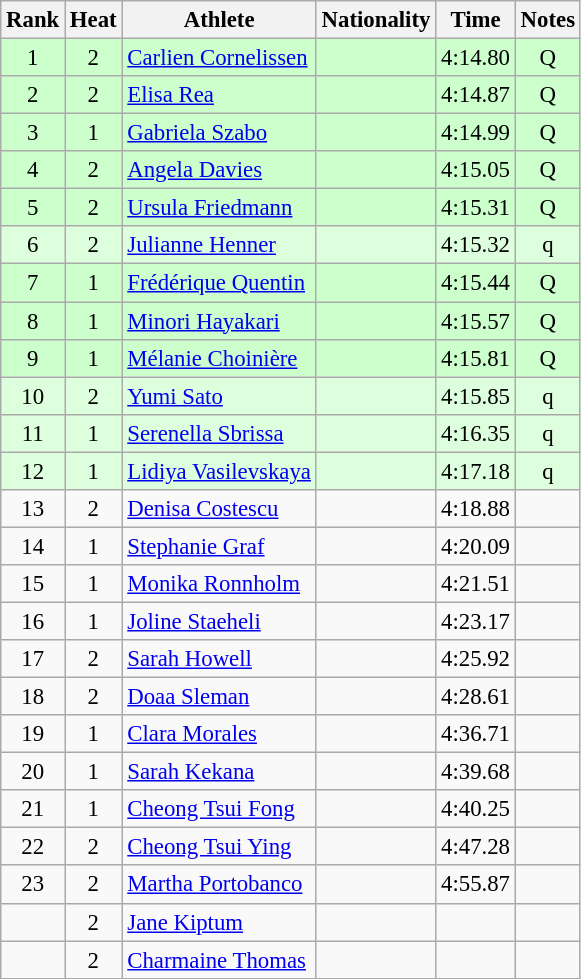<table class="wikitable sortable" style="text-align:center;font-size:95%">
<tr>
<th>Rank</th>
<th>Heat</th>
<th>Athlete</th>
<th>Nationality</th>
<th>Time</th>
<th>Notes</th>
</tr>
<tr bgcolor=ccffcc>
<td>1</td>
<td>2</td>
<td align="left"><a href='#'>Carlien Cornelissen</a></td>
<td align=left></td>
<td>4:14.80</td>
<td>Q</td>
</tr>
<tr bgcolor=ccffcc>
<td>2</td>
<td>2</td>
<td align="left"><a href='#'>Elisa Rea</a></td>
<td align=left></td>
<td>4:14.87</td>
<td>Q</td>
</tr>
<tr bgcolor=ccffcc>
<td>3</td>
<td>1</td>
<td align="left"><a href='#'>Gabriela Szabo</a></td>
<td align=left></td>
<td>4:14.99</td>
<td>Q</td>
</tr>
<tr bgcolor=ccffcc>
<td>4</td>
<td>2</td>
<td align="left"><a href='#'>Angela Davies</a></td>
<td align=left></td>
<td>4:15.05</td>
<td>Q</td>
</tr>
<tr bgcolor=ccffcc>
<td>5</td>
<td>2</td>
<td align="left"><a href='#'>Ursula Friedmann</a></td>
<td align=left></td>
<td>4:15.31</td>
<td>Q</td>
</tr>
<tr bgcolor=ddffdd>
<td>6</td>
<td>2</td>
<td align="left"><a href='#'>Julianne Henner</a></td>
<td align=left></td>
<td>4:15.32</td>
<td>q</td>
</tr>
<tr bgcolor=ccffcc>
<td>7</td>
<td>1</td>
<td align="left"><a href='#'>Frédérique Quentin</a></td>
<td align=left></td>
<td>4:15.44</td>
<td>Q</td>
</tr>
<tr bgcolor=ccffcc>
<td>8</td>
<td>1</td>
<td align="left"><a href='#'>Minori Hayakari</a></td>
<td align=left></td>
<td>4:15.57</td>
<td>Q</td>
</tr>
<tr bgcolor=ccffcc>
<td>9</td>
<td>1</td>
<td align="left"><a href='#'>Mélanie Choinière</a></td>
<td align=left></td>
<td>4:15.81</td>
<td>Q</td>
</tr>
<tr bgcolor=ddffdd>
<td>10</td>
<td>2</td>
<td align="left"><a href='#'>Yumi Sato</a></td>
<td align=left></td>
<td>4:15.85</td>
<td>q</td>
</tr>
<tr bgcolor=ddffdd>
<td>11</td>
<td>1</td>
<td align="left"><a href='#'>Serenella Sbrissa</a></td>
<td align=left></td>
<td>4:16.35</td>
<td>q</td>
</tr>
<tr bgcolor=ddffdd>
<td>12</td>
<td>1</td>
<td align="left"><a href='#'>Lidiya Vasilevskaya</a></td>
<td align=left></td>
<td>4:17.18</td>
<td>q</td>
</tr>
<tr>
<td>13</td>
<td>2</td>
<td align="left"><a href='#'>Denisa Costescu</a></td>
<td align=left></td>
<td>4:18.88</td>
<td></td>
</tr>
<tr>
<td>14</td>
<td>1</td>
<td align="left"><a href='#'>Stephanie Graf</a></td>
<td align=left></td>
<td>4:20.09</td>
<td></td>
</tr>
<tr>
<td>15</td>
<td>1</td>
<td align="left"><a href='#'>Monika Ronnholm</a></td>
<td align=left></td>
<td>4:21.51</td>
<td></td>
</tr>
<tr>
<td>16</td>
<td>1</td>
<td align="left"><a href='#'>Joline Staeheli</a></td>
<td align=left></td>
<td>4:23.17</td>
<td></td>
</tr>
<tr>
<td>17</td>
<td>2</td>
<td align="left"><a href='#'>Sarah Howell</a></td>
<td align=left></td>
<td>4:25.92</td>
<td></td>
</tr>
<tr>
<td>18</td>
<td>2</td>
<td align="left"><a href='#'>Doaa Sleman</a></td>
<td align=left></td>
<td>4:28.61</td>
<td></td>
</tr>
<tr>
<td>19</td>
<td>1</td>
<td align="left"><a href='#'>Clara Morales</a></td>
<td align=left></td>
<td>4:36.71</td>
<td></td>
</tr>
<tr>
<td>20</td>
<td>1</td>
<td align="left"><a href='#'>Sarah Kekana</a></td>
<td align=left></td>
<td>4:39.68</td>
<td></td>
</tr>
<tr>
<td>21</td>
<td>1</td>
<td align="left"><a href='#'>Cheong Tsui Fong</a></td>
<td align=left></td>
<td>4:40.25</td>
<td></td>
</tr>
<tr>
<td>22</td>
<td>2</td>
<td align="left"><a href='#'>Cheong Tsui Ying</a></td>
<td align=left></td>
<td>4:47.28</td>
<td></td>
</tr>
<tr>
<td>23</td>
<td>2</td>
<td align="left"><a href='#'>Martha Portobanco</a></td>
<td align=left></td>
<td>4:55.87</td>
<td></td>
</tr>
<tr>
<td></td>
<td>2</td>
<td align="left"><a href='#'>Jane Kiptum</a></td>
<td align=left></td>
<td></td>
<td></td>
</tr>
<tr>
<td></td>
<td>2</td>
<td align="left"><a href='#'>Charmaine Thomas</a></td>
<td align=left></td>
<td></td>
<td></td>
</tr>
</table>
